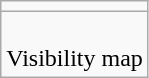<table class=wikitable>
<tr>
<td> </td>
</tr>
<tr align=center>
<td><br>Visibility map</td>
</tr>
</table>
